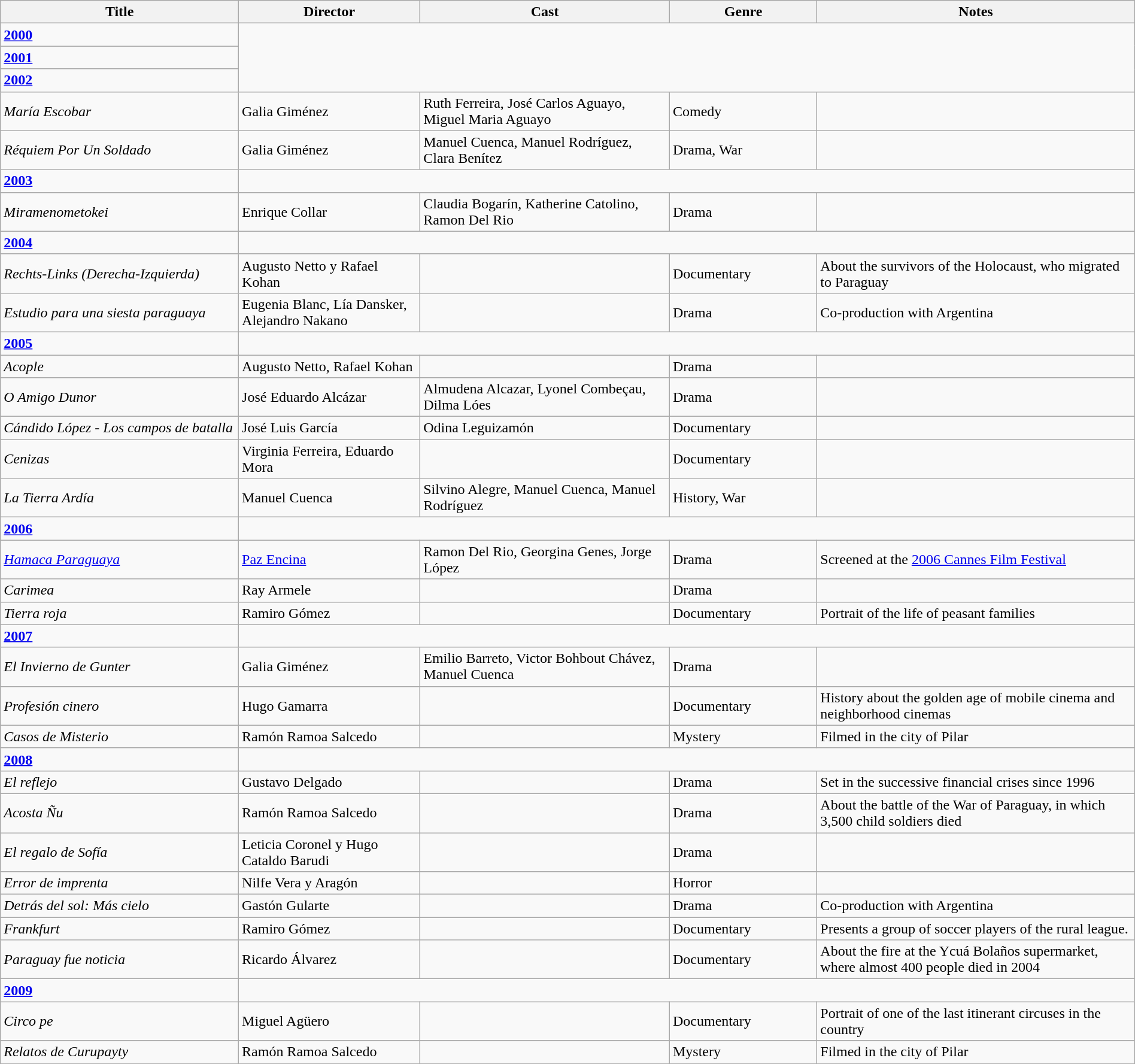<table class="wikitable" width= "100%">
<tr>
<th width=21%>Title</th>
<th width=16%>Director</th>
<th width=22%>Cast</th>
<th width=13%>Genre</th>
<th width=28%>Notes</th>
</tr>
<tr>
<td><strong><a href='#'>2000</a></strong></td>
</tr>
<tr>
<td><strong><a href='#'>2001</a></strong></td>
</tr>
<tr>
<td><strong><a href='#'>2002</a></strong></td>
</tr>
<tr>
<td><em>María Escobar</em></td>
<td>Galia Giménez</td>
<td>Ruth Ferreira, José Carlos Aguayo, Miguel Maria Aguayo</td>
<td>Comedy</td>
<td></td>
</tr>
<tr>
<td><em>Réquiem Por Un Soldado</em></td>
<td>Galia Giménez</td>
<td>Manuel Cuenca, Manuel Rodríguez, Clara Benítez</td>
<td>Drama, War</td>
<td></td>
</tr>
<tr>
<td><strong><a href='#'>2003</a></strong></td>
</tr>
<tr>
<td><em>Miramenometokei</em></td>
<td>Enrique Collar</td>
<td>Claudia Bogarín, Katherine Catolino, Ramon Del Rio</td>
<td>Drama</td>
<td></td>
</tr>
<tr>
<td><strong><a href='#'>2004</a></strong></td>
</tr>
<tr>
<td><em>Rechts-Links (Derecha-Izquierda)</em></td>
<td>Augusto Netto y Rafael Kohan</td>
<td></td>
<td>Documentary</td>
<td>About the survivors of the Holocaust, who migrated to Paraguay</td>
</tr>
<tr>
<td><em>Estudio para una siesta paraguaya</em></td>
<td>Eugenia Blanc, Lía Dansker, Alejandro Nakano</td>
<td></td>
<td>Drama</td>
<td>Co-production with Argentina</td>
</tr>
<tr>
<td><strong><a href='#'>2005</a></strong></td>
</tr>
<tr>
<td><em>Acople</em></td>
<td>Augusto Netto, Rafael Kohan</td>
<td></td>
<td>Drama</td>
<td></td>
</tr>
<tr>
<td><em>O Amigo Dunor</em></td>
<td>José Eduardo Alcázar</td>
<td>Almudena Alcazar, Lyonel Combeçau, Dilma Lóes</td>
<td>Drama</td>
<td></td>
</tr>
<tr>
<td><em>Cándido López - Los campos de batalla</em></td>
<td>José Luis García</td>
<td>Odina Leguizamón</td>
<td>Documentary</td>
<td></td>
</tr>
<tr>
<td><em>Cenizas</em></td>
<td>Virginia Ferreira, Eduardo Mora</td>
<td></td>
<td>Documentary</td>
<td></td>
</tr>
<tr>
<td><em>La Tierra Ardía</em></td>
<td>Manuel Cuenca</td>
<td>Silvino Alegre, Manuel Cuenca, Manuel Rodríguez</td>
<td>History, War</td>
<td></td>
</tr>
<tr>
<td><strong><a href='#'>2006</a></strong></td>
</tr>
<tr>
<td><em><a href='#'>Hamaca Paraguaya</a></em></td>
<td><a href='#'>Paz Encina</a></td>
<td>Ramon Del Rio, Georgina Genes, Jorge López</td>
<td>Drama</td>
<td>Screened at the <a href='#'>2006 Cannes Film Festival</a></td>
</tr>
<tr>
<td><em>Carimea</em></td>
<td>Ray Armele</td>
<td></td>
<td>Drama</td>
<td></td>
</tr>
<tr>
<td><em>Tierra roja</em></td>
<td>Ramiro Gómez</td>
<td></td>
<td>Documentary</td>
<td>Portrait of the life of peasant families</td>
</tr>
<tr>
<td><strong><a href='#'>2007</a></strong></td>
</tr>
<tr>
<td><em>El Invierno de Gunter</em></td>
<td>Galia Giménez</td>
<td>Emilio Barreto, Victor Bohbout Chávez, Manuel Cuenca</td>
<td>Drama</td>
<td></td>
</tr>
<tr>
<td><em>Profesión cinero</em></td>
<td>Hugo Gamarra</td>
<td></td>
<td>Documentary</td>
<td>History about the golden age of mobile cinema and neighborhood cinemas</td>
</tr>
<tr>
<td><em>Casos de Misterio</em></td>
<td>Ramón Ramoa Salcedo</td>
<td></td>
<td>Mystery</td>
<td>Filmed in the city of Pilar</td>
</tr>
<tr>
<td><strong><a href='#'>2008</a></strong></td>
</tr>
<tr>
<td><em>El reflejo</em></td>
<td>Gustavo Delgado</td>
<td></td>
<td>Drama</td>
<td>Set in the successive financial crises since 1996</td>
</tr>
<tr>
<td><em>Acosta Ñu</em></td>
<td>Ramón Ramoa Salcedo</td>
<td></td>
<td>Drama</td>
<td>About the battle of the War of Paraguay, in which 3,500 child soldiers died</td>
</tr>
<tr>
<td><em>El regalo de Sofía</em></td>
<td>Leticia Coronel y Hugo Cataldo Barudi</td>
<td></td>
<td>Drama</td>
<td></td>
</tr>
<tr>
<td><em>Error de imprenta</em></td>
<td>Nilfe Vera y Aragón</td>
<td></td>
<td>Horror</td>
<td></td>
</tr>
<tr>
<td><em>Detrás del sol: Más cielo</em></td>
<td>Gastón Gularte</td>
<td></td>
<td>Drama</td>
<td>Co-production with Argentina</td>
</tr>
<tr>
<td><em>Frankfurt</em></td>
<td>Ramiro Gómez</td>
<td></td>
<td>Documentary</td>
<td>Presents a group of soccer players of the rural league.</td>
</tr>
<tr>
<td><em>Paraguay fue noticia</em></td>
<td>Ricardo Álvarez</td>
<td></td>
<td>Documentary</td>
<td>About the fire at the Ycuá Bolaños supermarket, where almost 400 people died in 2004</td>
</tr>
<tr>
<td><strong><a href='#'>2009</a></strong></td>
</tr>
<tr>
<td><em>Circo pe</em></td>
<td>Miguel Agüero</td>
<td></td>
<td>Documentary</td>
<td>Portrait of one of the last itinerant circuses in the country</td>
</tr>
<tr>
<td><em>Relatos de Curupayty</em></td>
<td>Ramón Ramoa Salcedo</td>
<td></td>
<td>Mystery</td>
<td>Filmed in the city of Pilar</td>
</tr>
</table>
